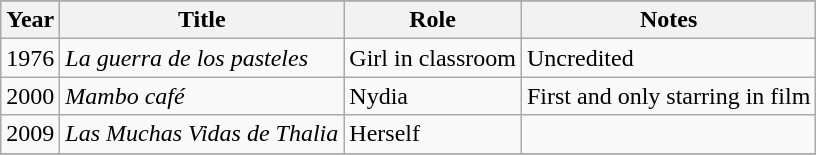<table class="wikitable sortable">
<tr>
</tr>
<tr>
<th>Year</th>
<th>Title</th>
<th>Role</th>
<th class="unsortable">Notes</th>
</tr>
<tr>
<td>1976</td>
<td><em>La guerra de los pasteles</em></td>
<td align="left">Girl in classroom</td>
<td align="left">Uncredited</td>
</tr>
<tr>
<td>2000</td>
<td><em>Mambo café</em></td>
<td align="left">Nydia</td>
<td align="left">First and only starring in film</td>
</tr>
<tr>
<td>2009</td>
<td><em>Las Muchas Vidas de Thalia</em></td>
<td align="left">Herself</td>
<td></td>
</tr>
<tr>
</tr>
</table>
